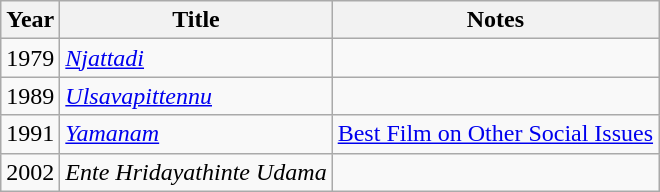<table class="wikitable sortable">
<tr>
<th>Year</th>
<th>Title</th>
<th class="unsortable">Notes</th>
</tr>
<tr>
<td>1979</td>
<td><em><a href='#'>Njattadi</a></em></td>
<td></td>
</tr>
<tr>
<td>1989</td>
<td><em><a href='#'>Ulsavapittennu</a></em></td>
<td></td>
</tr>
<tr>
<td>1991</td>
<td><em><a href='#'>Yamanam</a></em></td>
<td><a href='#'>Best Film on Other Social Issues</a></td>
</tr>
<tr>
<td>2002</td>
<td><em>Ente Hridayathinte Udama</em></td>
<td></td>
</tr>
</table>
